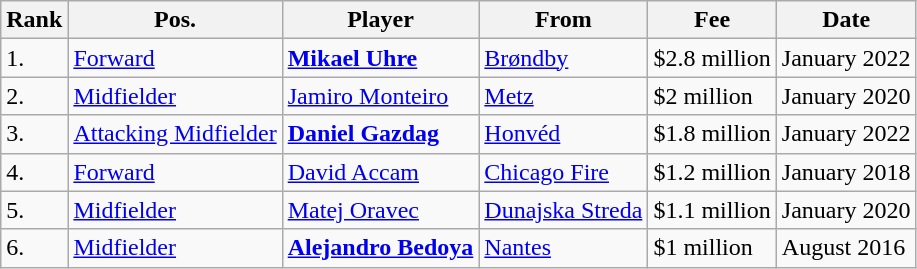<table class="wikitable">
<tr>
<th>Rank</th>
<th>Pos.</th>
<th>Player</th>
<th>From</th>
<th>Fee</th>
<th>Date</th>
</tr>
<tr>
<td>1.</td>
<td style="text-align:left;"><a href='#'>Forward</a></td>
<td> <strong><a href='#'>Mikael Uhre</a></strong></td>
<td> <a href='#'>Brøndby</a></td>
<td>$2.8 million</td>
<td>January 2022</td>
</tr>
<tr>
<td>2.</td>
<td style="text-align:left;"><a href='#'>Midfielder</a></td>
<td> <a href='#'>Jamiro Monteiro</a></td>
<td> <a href='#'>Metz</a></td>
<td>$2 million</td>
<td>January 2020</td>
</tr>
<tr>
<td>3.</td>
<td style="text-align:left;"><a href='#'>Attacking Midfielder</a></td>
<td> <strong><a href='#'>Daniel Gazdag</a></strong></td>
<td> <a href='#'>Honvéd</a></td>
<td>$1.8 million</td>
<td>January 2022</td>
</tr>
<tr>
<td>4.</td>
<td style="text-align:left;"><a href='#'>Forward</a></td>
<td> <a href='#'>David Accam</a></td>
<td> <a href='#'>Chicago Fire</a></td>
<td>$1.2 million</td>
<td>January 2018</td>
</tr>
<tr>
<td>5.</td>
<td style="text-align:left;"><a href='#'>Midfielder</a></td>
<td> <a href='#'>Matej Oravec</a></td>
<td> <a href='#'>Dunajska Streda</a></td>
<td>$1.1 million</td>
<td>January 2020</td>
</tr>
<tr>
<td>6.</td>
<td style="text-align:left;"><a href='#'>Midfielder</a></td>
<td> <strong><a href='#'>Alejandro Bedoya</a></strong></td>
<td> <a href='#'>Nantes</a></td>
<td>$1 million</td>
<td>August 2016</td>
</tr>
</table>
